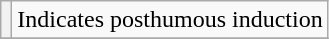<table class="wikitable sortable plainrowheaders" style="text-align:center;">
<tr>
<th scope=row style="text-align:center"></th>
<td>Indicates posthumous induction</td>
</tr>
<tr>
</tr>
</table>
